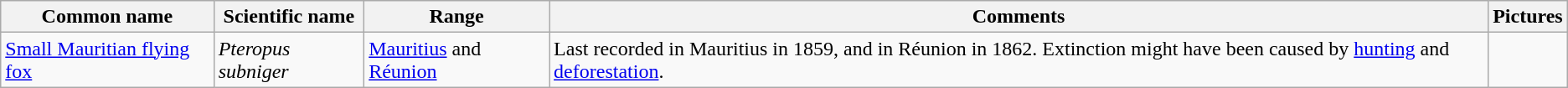<table class="wikitable sortable">
<tr>
<th>Common name</th>
<th>Scientific name</th>
<th>Range</th>
<th class="unsortable">Comments</th>
<th class="unsortable">Pictures</th>
</tr>
<tr>
<td><a href='#'>Small Mauritian flying fox</a></td>
<td><em>Pteropus subniger</em></td>
<td><a href='#'>Mauritius</a> and <a href='#'>Réunion</a></td>
<td>Last recorded in Mauritius in 1859, and in Réunion in 1862. Extinction might have been caused by <a href='#'>hunting</a> and <a href='#'>deforestation</a>.</td>
<td></td>
</tr>
</table>
